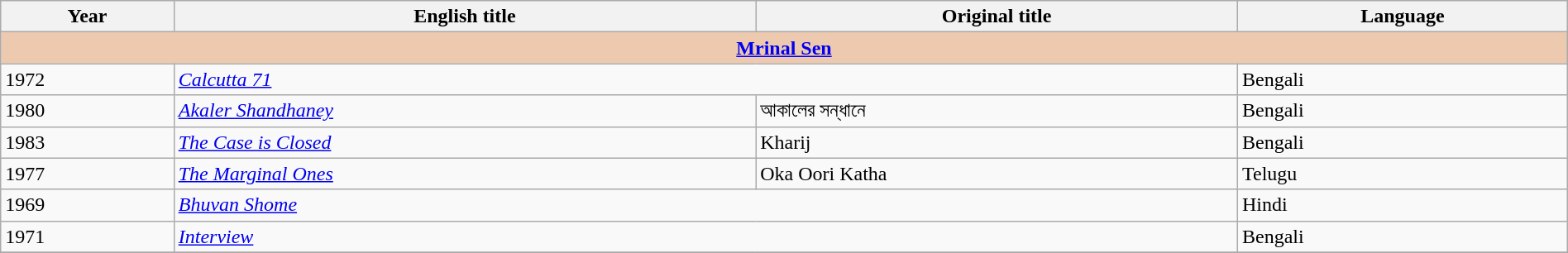<table class="sortable wikitable" style="width:100%; margin-bottom:4px" cellpadding="5">
<tr>
<th scope="col">Year</th>
<th scope="col">English title</th>
<th scope="col">Original title</th>
<th scope="col">Language</th>
</tr>
<tr>
<th colspan="4" style="background:#EDC9AF"><a href='#'>Mrinal Sen</a></th>
</tr>
<tr>
<td>1972</td>
<td colspan="2"><em><a href='#'>Calcutta 71</a></em></td>
<td>Bengali</td>
</tr>
<tr>
<td>1980</td>
<td><em><a href='#'>Akaler Shandhaney</a></em></td>
<td>আকালের সন্ধানে</td>
<td>Bengali</td>
</tr>
<tr>
<td>1983</td>
<td><em><a href='#'>The Case is Closed</a></em></td>
<td>Kharij</td>
<td>Bengali</td>
</tr>
<tr>
<td>1977</td>
<td><em><a href='#'>The Marginal Ones</a></em></td>
<td>Oka Oori Katha</td>
<td>Telugu</td>
</tr>
<tr>
<td>1969</td>
<td colspan="2"><em><a href='#'>Bhuvan Shome</a></em></td>
<td>Hindi</td>
</tr>
<tr>
<td>1971</td>
<td colspan="2"><em><a href='#'>Interview</a></em></td>
<td>Bengali</td>
</tr>
<tr>
</tr>
</table>
